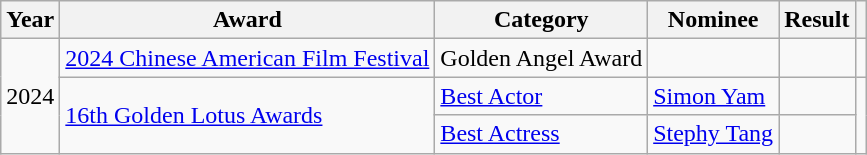<table class="wikitable plainrowheaders">
<tr>
<th>Year</th>
<th>Award</th>
<th>Category</th>
<th>Nominee</th>
<th>Result</th>
<th></th>
</tr>
<tr>
<td rowspan="3">2024</td>
<td><a href='#'>2024 Chinese American Film Festival</a></td>
<td>Golden Angel Award</td>
<td></td>
<td></td>
<td></td>
</tr>
<tr>
<td rowspan="2"><a href='#'>16th Golden Lotus Awards</a></td>
<td><a href='#'>Best Actor</a></td>
<td><a href='#'>Simon Yam</a></td>
<td></td>
<td rowspan="2"></td>
</tr>
<tr>
<td><a href='#'>Best Actress</a></td>
<td><a href='#'>Stephy Tang</a></td>
<td></td>
</tr>
</table>
